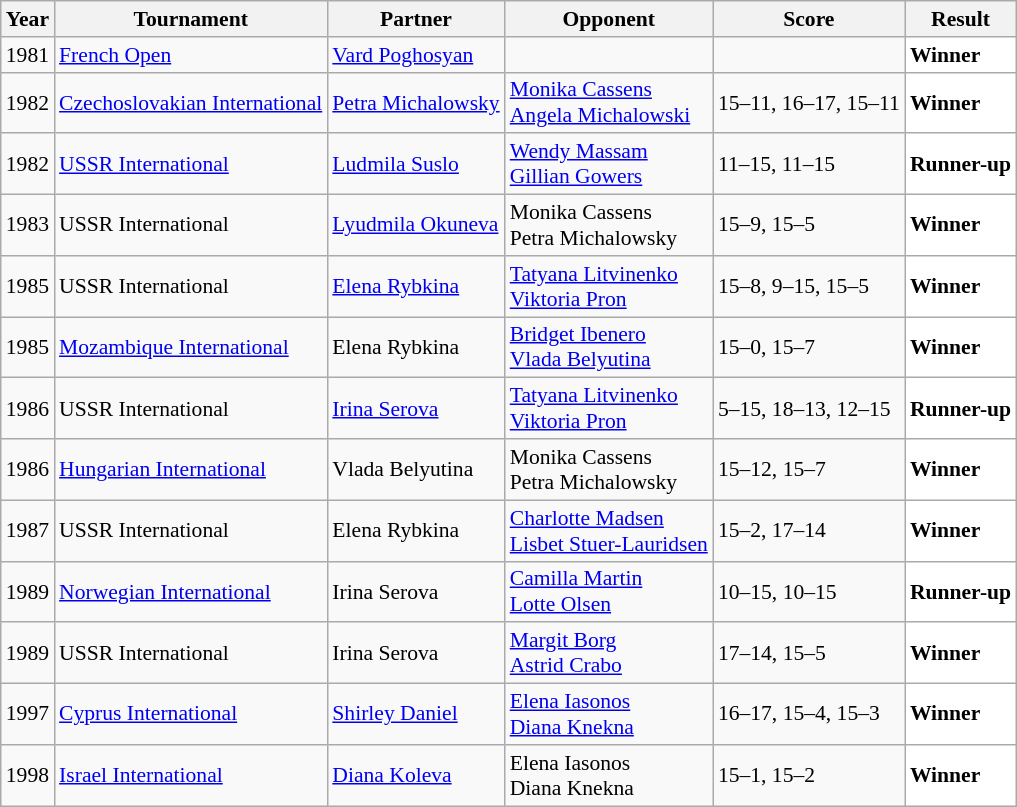<table class="sortable wikitable" style="font-size: 90%;">
<tr>
<th>Year</th>
<th>Tournament</th>
<th>Partner</th>
<th>Opponent</th>
<th>Score</th>
<th>Result</th>
</tr>
<tr>
<td align="center">1981</td>
<td align="left"><a href='#'>French Open</a></td>
<td align="left"> <a href='#'>Vard Poghosyan</a></td>
<td align="left"></td>
<td align="left"></td>
<td style="text-align:left; background:white"> <strong>Winner</strong></td>
</tr>
<tr>
<td align="center">1982</td>
<td align="left"><a href='#'>Czechoslovakian International</a></td>
<td align="left"> <a href='#'>Petra Michalowsky</a></td>
<td align="left"> <a href='#'>Monika Cassens</a><br> <a href='#'>Angela Michalowski</a></td>
<td align="left">15–11, 16–17, 15–11</td>
<td style="text-align:left; background:white"> <strong>Winner</strong></td>
</tr>
<tr>
<td align="center">1982</td>
<td align="left"><a href='#'>USSR International</a></td>
<td align="left"> <a href='#'>Ludmila Suslo</a></td>
<td align="left"> <a href='#'>Wendy Massam</a><br> <a href='#'>Gillian Gowers</a></td>
<td align="left">11–15, 11–15</td>
<td style="text-align:left; background:white"> <strong>Runner-up</strong></td>
</tr>
<tr>
<td align="center">1983</td>
<td align="left">USSR International</td>
<td align="left"> <a href='#'>Lyudmila Okuneva</a></td>
<td align="left"> Monika Cassens<br> Petra Michalowsky</td>
<td align="left">15–9, 15–5</td>
<td style="text-align:left; background:white"> <strong>Winner</strong></td>
</tr>
<tr>
<td align="center">1985</td>
<td align="left">USSR International</td>
<td align="left"> <a href='#'>Elena Rybkina</a></td>
<td align="left"> <a href='#'>Tatyana Litvinenko</a><br> <a href='#'>Viktoria Pron</a></td>
<td align="left">15–8, 9–15, 15–5</td>
<td style="text-align:left; background:white"> <strong>Winner</strong></td>
</tr>
<tr>
<td align="center">1985</td>
<td align="left"><a href='#'>Mozambique International</a></td>
<td align="left"> Elena Rybkina</td>
<td align="left"> <a href='#'>Bridget Ibenero</a><br> <a href='#'>Vlada Belyutina</a></td>
<td align="left">15–0, 15–7</td>
<td style="text-align:left; background:white"> <strong>Winner</strong></td>
</tr>
<tr>
<td align="center">1986</td>
<td align="left">USSR International</td>
<td align="left"> <a href='#'>Irina Serova</a></td>
<td align="left"> <a href='#'>Tatyana Litvinenko</a><br> <a href='#'>Viktoria Pron</a></td>
<td align="left">5–15, 18–13, 12–15</td>
<td style="text-align:left; background:white"> <strong>Runner-up</strong></td>
</tr>
<tr>
<td align="center">1986</td>
<td align="left"><a href='#'>Hungarian International</a></td>
<td align="left"> Vlada Belyutina</td>
<td align="left"> Monika Cassens<br> Petra Michalowsky</td>
<td align="left">15–12, 15–7</td>
<td style="text-align:left; background:white"> <strong>Winner</strong></td>
</tr>
<tr>
<td align="center">1987</td>
<td align="left">USSR International</td>
<td align="left"> Elena Rybkina</td>
<td align="left"> <a href='#'>Charlotte Madsen</a><br> <a href='#'>Lisbet Stuer-Lauridsen</a></td>
<td align="left">15–2, 17–14</td>
<td style="text-align:left; background:white"> <strong>Winner</strong></td>
</tr>
<tr>
<td align="center">1989</td>
<td align="left"><a href='#'>Norwegian International</a></td>
<td align="left"> Irina Serova</td>
<td align="left"> <a href='#'>Camilla Martin</a><br> <a href='#'>Lotte Olsen</a></td>
<td align="left">10–15, 10–15</td>
<td style="text-align:left; background:white"> <strong>Runner-up</strong></td>
</tr>
<tr>
<td align="center">1989</td>
<td align="left">USSR International</td>
<td align="left"> Irina Serova</td>
<td align="left"> <a href='#'>Margit Borg</a><br> <a href='#'>Astrid Crabo</a></td>
<td align="left">17–14, 15–5</td>
<td style="text-align:left; background:white"> <strong>Winner</strong></td>
</tr>
<tr>
<td align="center">1997</td>
<td align="left"><a href='#'>Cyprus International</a></td>
<td align="left"> <a href='#'>Shirley Daniel</a></td>
<td align="left"> <a href='#'>Elena Iasonos</a><br> <a href='#'>Diana Knekna</a></td>
<td align="left">16–17, 15–4, 15–3</td>
<td style="text-align:left; background:white"> <strong>Winner</strong></td>
</tr>
<tr>
<td align="center">1998</td>
<td align="left"><a href='#'>Israel International</a></td>
<td align="left"> <a href='#'>Diana Koleva</a></td>
<td align="left"> Elena Iasonos<br> Diana Knekna</td>
<td align="left">15–1, 15–2</td>
<td style="text-align:left; background:white"> <strong>Winner</strong></td>
</tr>
</table>
